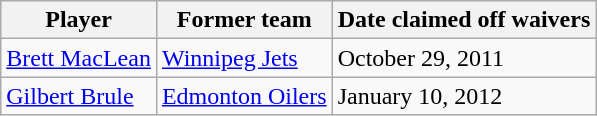<table class="wikitable">
<tr>
<th>Player</th>
<th>Former team</th>
<th>Date claimed off waivers</th>
</tr>
<tr>
<td><a href='#'>Brett MacLean</a></td>
<td><a href='#'>Winnipeg Jets</a></td>
<td>October 29, 2011</td>
</tr>
<tr>
<td><a href='#'>Gilbert Brule</a></td>
<td><a href='#'>Edmonton Oilers</a></td>
<td>January 10, 2012</td>
</tr>
</table>
